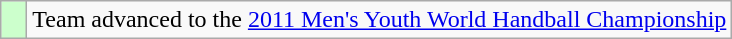<table class="wikitable" style="text-align: center;">
<tr>
<td width=10px bgcolor=#ccffcc></td>
<td>Team advanced to the <a href='#'>2011 Men's Youth World Handball Championship</a></td>
</tr>
</table>
